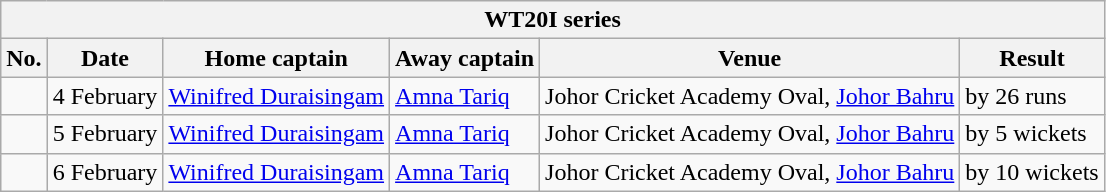<table class="wikitable">
<tr>
<th colspan="6">WT20I series</th>
</tr>
<tr>
<th>No.</th>
<th>Date</th>
<th>Home captain</th>
<th>Away captain</th>
<th>Venue</th>
<th>Result</th>
</tr>
<tr>
<td></td>
<td>4 February</td>
<td><a href='#'>Winifred Duraisingam</a></td>
<td><a href='#'>Amna Tariq</a></td>
<td>Johor Cricket Academy Oval, <a href='#'>Johor Bahru</a></td>
<td> by 26 runs</td>
</tr>
<tr>
<td></td>
<td>5 February</td>
<td><a href='#'>Winifred Duraisingam</a></td>
<td><a href='#'>Amna Tariq</a></td>
<td>Johor Cricket Academy Oval, <a href='#'>Johor Bahru</a></td>
<td> by 5 wickets</td>
</tr>
<tr>
<td></td>
<td>6 February</td>
<td><a href='#'>Winifred Duraisingam</a></td>
<td><a href='#'>Amna Tariq</a></td>
<td>Johor Cricket Academy Oval, <a href='#'>Johor Bahru</a></td>
<td> by 10 wickets</td>
</tr>
</table>
